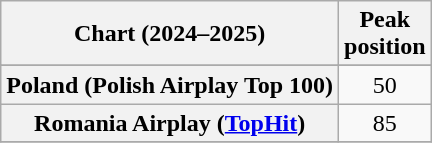<table class="wikitable sortable plainrowheaders" style="text-align:center">
<tr>
<th scope="col">Chart (2024–2025)</th>
<th scope="col">Peak<br>position</th>
</tr>
<tr>
</tr>
<tr>
<th scope="row">Poland (Polish Airplay Top 100)</th>
<td>50</td>
</tr>
<tr>
<th scope="row">Romania Airplay (<a href='#'>TopHit</a>)</th>
<td>85</td>
</tr>
<tr>
</tr>
</table>
